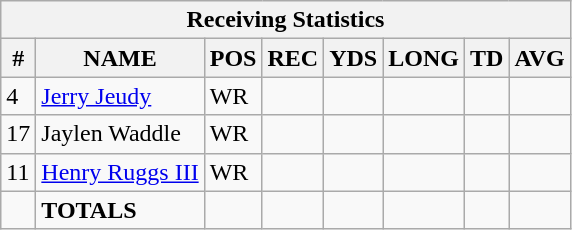<table class="wikitable sortable collapsible collapsed">
<tr>
<th colspan="8">Receiving Statistics</th>
</tr>
<tr>
<th>#</th>
<th>NAME</th>
<th>POS</th>
<th>REC</th>
<th>YDS</th>
<th>LONG</th>
<th>TD</th>
<th>AVG</th>
</tr>
<tr>
<td>4</td>
<td><a href='#'>Jerry Jeudy</a></td>
<td>WR</td>
<td></td>
<td></td>
<td></td>
<td></td>
<td></td>
</tr>
<tr>
<td>17</td>
<td>Jaylen Waddle</td>
<td>WR</td>
<td></td>
<td></td>
<td></td>
<td></td>
<td></td>
</tr>
<tr>
<td>11</td>
<td><a href='#'>Henry Ruggs III</a></td>
<td>WR</td>
<td></td>
<td></td>
<td></td>
<td></td>
<td></td>
</tr>
<tr>
<td></td>
<td><strong>TOTALS</strong></td>
<td></td>
<td></td>
<td></td>
<td></td>
<td></td>
<td></td>
</tr>
</table>
